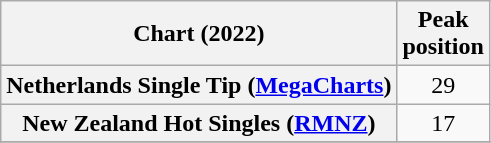<table class="wikitable sortable plainrowheaders" style="text-align:center">
<tr>
<th scope="col">Chart (2022)</th>
<th scope="col">Peak<br>position</th>
</tr>
<tr>
<th scope="row">Netherlands Single Tip (<a href='#'>MegaCharts</a>)</th>
<td>29</td>
</tr>
<tr>
<th scope="row">New Zealand Hot Singles (<a href='#'>RMNZ</a>)</th>
<td>17</td>
</tr>
<tr>
</tr>
</table>
